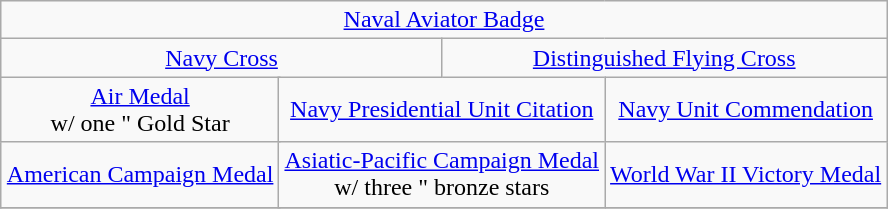<table class="wikitable" style="margin:1em auto; text-align:center;">
<tr>
<td colspan="12"><a href='#'>Naval Aviator Badge</a></td>
</tr>
<tr>
<td colspan="6"><a href='#'>Navy Cross</a></td>
<td colspan="6"><a href='#'>Distinguished Flying Cross</a></td>
</tr>
<tr>
<td colspan="4"><a href='#'>Air Medal</a><br>w/ one " Gold Star</td>
<td colspan="4"><a href='#'>Navy Presidential Unit Citation</a></td>
<td colspan="4"><a href='#'>Navy Unit Commendation</a></td>
</tr>
<tr>
<td colspan="4"><a href='#'>American Campaign Medal</a></td>
<td colspan="4"><a href='#'>Asiatic-Pacific Campaign Medal</a><br>w/ three " bronze stars</td>
<td colspan="4"><a href='#'>World War II Victory Medal</a></td>
</tr>
<tr>
</tr>
</table>
